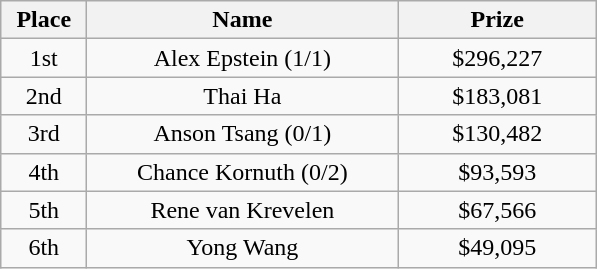<table class="wikitable">
<tr>
<th width="50">Place</th>
<th width="200">Name</th>
<th width="125">Prize</th>
</tr>
<tr>
<td align = "center">1st</td>
<td align = "center">Alex Epstein (1/1)</td>
<td align = "center">$296,227</td>
</tr>
<tr>
<td align = "center">2nd</td>
<td align = "center">Thai Ha</td>
<td align = "center">$183,081</td>
</tr>
<tr>
<td align = "center">3rd</td>
<td align = "center">Anson Tsang (0/1)</td>
<td align = "center">$130,482</td>
</tr>
<tr>
<td align = "center">4th</td>
<td align = "center">Chance Kornuth (0/2)</td>
<td align = "center">$93,593</td>
</tr>
<tr>
<td align = "center">5th</td>
<td align = "center">Rene van Krevelen</td>
<td align = "center">$67,566</td>
</tr>
<tr>
<td align = "center">6th</td>
<td align = "center">Yong Wang</td>
<td align = "center">$49,095</td>
</tr>
</table>
